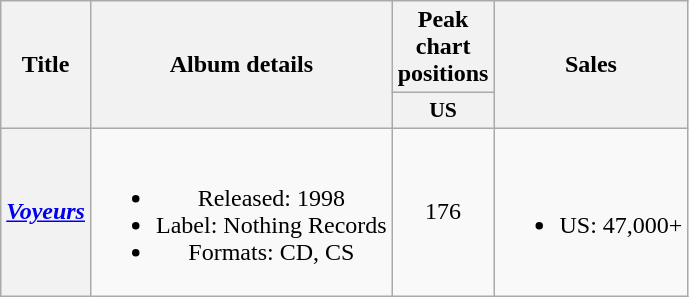<table class="wikitable plainrowheaders" style="text-align:center;">
<tr>
<th scope="col" rowspan="2">Title</th>
<th scope="col" rowspan="2">Album details</th>
<th scope="col" colspan="1">Peak chart positions</th>
<th scope="col" rowspan="2">Sales</th>
</tr>
<tr>
<th scope="col" style="width:3em;font-size:90%;">US<br></th>
</tr>
<tr>
<th scope="row"><em><a href='#'>Voyeurs</a></em></th>
<td><br><ul><li>Released: 1998</li><li>Label: Nothing Records</li><li>Formats: CD, CS</li></ul></td>
<td>176</td>
<td><br><ul><li>US: 47,000+</li></ul></td>
</tr>
</table>
